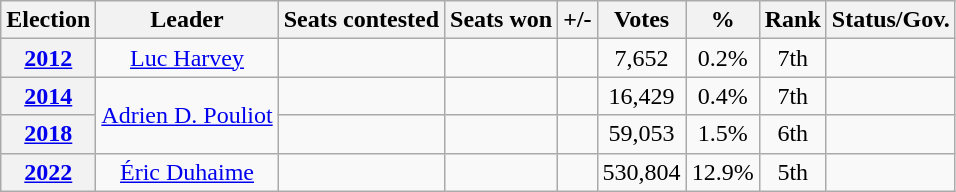<table class="wikitable">
<tr>
<th>Election</th>
<th>Leader</th>
<th>Seats contested</th>
<th>Seats won</th>
<th>+/-</th>
<th>Votes</th>
<th>%</th>
<th>Rank</th>
<th>Status/Gov.</th>
</tr>
<tr style="text-align:center;">
<th><a href='#'>2012</a></th>
<td><a href='#'>Luc Harvey</a></td>
<td></td>
<td></td>
<td></td>
<td>7,652</td>
<td>0.2%</td>
<td> 7th</td>
<td></td>
</tr>
<tr style="text-align:center;">
<th><a href='#'>2014</a></th>
<td rowspan=2><a href='#'>Adrien D. Pouliot</a></td>
<td></td>
<td></td>
<td></td>
<td> 16,429</td>
<td> 0.4%</td>
<td> 7th</td>
<td></td>
</tr>
<tr style="text-align:center;">
<th><a href='#'>2018</a></th>
<td></td>
<td></td>
<td></td>
<td> 59,053</td>
<td> 1.5%</td>
<td> 6th</td>
<td></td>
</tr>
<tr style="text-align:center;">
<th><a href='#'>2022</a></th>
<td><a href='#'>Éric Duhaime</a></td>
<td></td>
<td></td>
<td></td>
<td> 530,804</td>
<td> 12.9%</td>
<td> 5th</td>
<td></td>
</tr>
</table>
